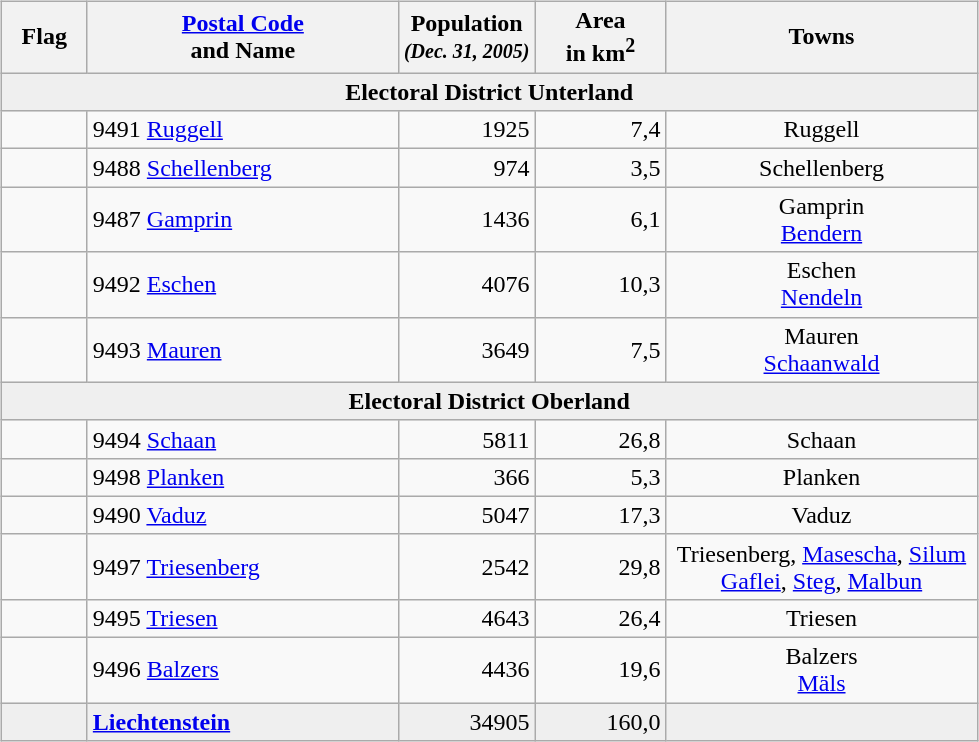<table>
<tr valign=top>
<td><br><table class="wikitable">
<tr>
<th width="50">Flag</th>
<th width="200"><a href='#'>Postal Code</a><br> and Name</th>
<th width="80">Population<br> <em><small>(Dec. 31, 2005)</small></em></th>
<th width="80">Area<br>in km<sup>2</sup></th>
<th width="200">Towns</th>
</tr>
<tr>
<td colspan=5 align=center bgcolor="#EFEFEF"><strong>Electoral District Unterland</strong></td>
</tr>
<tr>
<td align="center"></td>
<td>9491 <a href='#'>Ruggell</a></td>
<td align=right>1925</td>
<td align=right>7,4</td>
<td align=center>Ruggell</td>
</tr>
<tr>
<td align="center"></td>
<td>9488 <a href='#'>Schellenberg</a></td>
<td align=right>974</td>
<td align=right>3,5</td>
<td align=center>Schellenberg</td>
</tr>
<tr>
<td align="center"></td>
<td>9487 <a href='#'>Gamprin</a></td>
<td align=right>1436</td>
<td align=right>6,1</td>
<td align=center>Gamprin<br><a href='#'>Bendern</a></td>
</tr>
<tr>
<td align="center"></td>
<td>9492 <a href='#'>Eschen</a></td>
<td align=right>4076</td>
<td align=right>10,3</td>
<td align=center>Eschen<br><a href='#'>Nendeln</a></td>
</tr>
<tr>
<td align="center"></td>
<td>9493 <a href='#'>Mauren</a></td>
<td align=right>3649</td>
<td align=right>7,5</td>
<td align=center>Mauren<br><a href='#'>Schaanwald</a></td>
</tr>
<tr>
<td colspan=5 align=center bgcolor="#EFEFEF"><strong>Electoral District Oberland</strong></td>
</tr>
<tr>
<td align="center"></td>
<td>9494 <a href='#'>Schaan</a></td>
<td align=right>5811</td>
<td align=right>26,8</td>
<td align=center>Schaan</td>
</tr>
<tr>
<td align="center"></td>
<td>9498 <a href='#'>Planken</a></td>
<td align=right>366</td>
<td align=right>5,3</td>
<td align=center>Planken</td>
</tr>
<tr>
<td align="center"></td>
<td>9490 <a href='#'>Vaduz</a></td>
<td align=right>5047</td>
<td align=right>17,3</td>
<td align=center>Vaduz</td>
</tr>
<tr>
<td align="center"></td>
<td>9497 <a href='#'>Triesenberg</a></td>
<td align=right>2542</td>
<td align=right>29,8</td>
<td align=center>Triesenberg, <a href='#'>Masescha</a>, <a href='#'>Silum</a><br><a href='#'>Gaflei</a>, <a href='#'>Steg</a>, <a href='#'>Malbun</a></td>
</tr>
<tr>
<td align="center"></td>
<td>9495 <a href='#'>Triesen</a></td>
<td align=right>4643</td>
<td align=right>26,4</td>
<td align=center>Triesen</td>
</tr>
<tr>
<td align="center"></td>
<td>9496 <a href='#'>Balzers</a></td>
<td align=right>4436</td>
<td align=right>19,6</td>
<td align=center>Balzers<br><a href='#'>Mäls</a></td>
</tr>
<tr bgcolor="#EFEFEF">
<td align="center"></td>
<td><strong><a href='#'>Liechtenstein</a></strong></td>
<td align=right>34905</td>
<td align=right>160,0</td>
<td align=center> </td>
</tr>
</table>
</td>
<td><br></td>
</tr>
</table>
